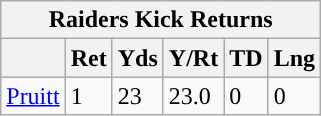<table class="wikitable">
<tr>
<th colspan="6">Raiders Kick Returns</th>
</tr>
<tr>
<th></th>
<th>Ret</th>
<th>Yds</th>
<th>Y/Rt</th>
<th>TD</th>
<th>Lng</th>
</tr>
<tr>
<td><a href='#'>Pruitt</a></td>
<td>1</td>
<td>23</td>
<td>23.0</td>
<td>0</td>
<td>0</td>
</tr>
</table>
